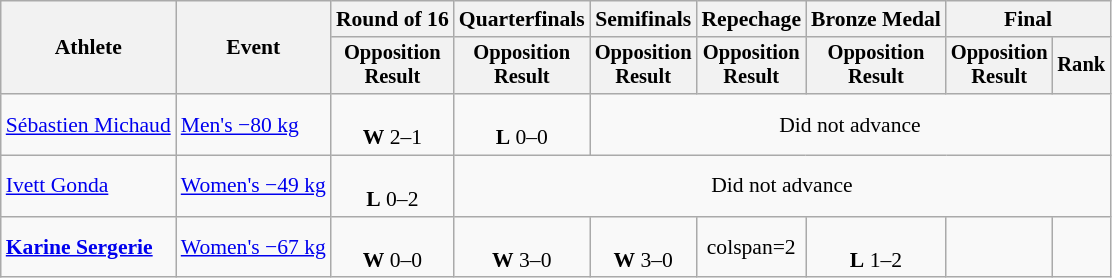<table class="wikitable" style="font-size:90%">
<tr>
<th rowspan="2">Athlete</th>
<th rowspan="2">Event</th>
<th>Round of 16</th>
<th>Quarterfinals</th>
<th>Semifinals</th>
<th>Repechage</th>
<th>Bronze Medal</th>
<th colspan=2>Final</th>
</tr>
<tr style="font-size:95%">
<th>Opposition<br>Result</th>
<th>Opposition<br>Result</th>
<th>Opposition<br>Result</th>
<th>Opposition<br>Result</th>
<th>Opposition<br>Result</th>
<th>Opposition<br>Result</th>
<th>Rank</th>
</tr>
<tr align=center>
<td align=left><a href='#'>Sébastien Michaud</a></td>
<td align=left><a href='#'>Men's −80 kg</a></td>
<td><br><strong>W</strong> 2–1</td>
<td> <br> <strong>L</strong> 0–0 </td>
<td colspan=5>Did not advance</td>
</tr>
<tr align=center>
<td align=left><a href='#'>Ivett Gonda</a></td>
<td align=left><a href='#'>Women's −49 kg</a></td>
<td><br><strong>L</strong> 0–2</td>
<td colspan=6>Did not advance</td>
</tr>
<tr align=center>
<td align=left><strong><a href='#'>Karine Sergerie</a></strong></td>
<td align=left><a href='#'>Women's −67 kg</a></td>
<td><br><strong>W</strong> 0–0 </td>
<td><br><strong>W</strong> 3–0</td>
<td><br><strong>W</strong> 3–0</td>
<td>colspan=2 </td>
<td><br><strong>L</strong> 1–2</td>
<td></td>
</tr>
</table>
